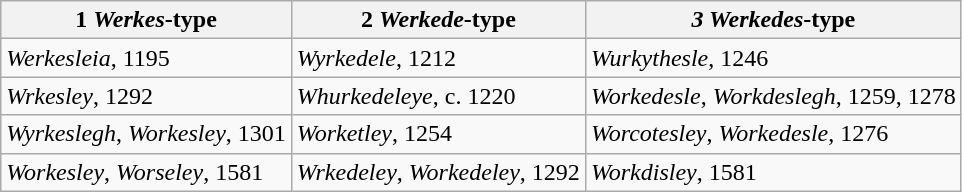<table class="wikitable">
<tr>
<th>1 <em>Werkes</em>-type</th>
<th>2 <em>Werkede</em>-type</th>
<th><em>3 Werkedes</em>-type</th>
</tr>
<tr>
<td><em>Werkesleia</em>, 1195</td>
<td><em>Wyrkedele</em>, 1212</td>
<td><em>Wurkythesle</em>, 1246</td>
</tr>
<tr>
<td><em>Wrkesley</em>, 1292</td>
<td><em>Whurkedeleye</em>, c. 1220</td>
<td><em>Workedesle</em>, <em>Workdeslegh</em>, 1259, 1278</td>
</tr>
<tr>
<td><em>Wyrkeslegh</em>, <em>Workesley</em>, 1301</td>
<td><em>Worketley</em>, 1254</td>
<td><em>Worcotesley</em>, <em>Workedesle</em>, 1276</td>
</tr>
<tr>
<td><em>Workesley</em>, <em>Worseley</em>, 1581</td>
<td><em>Wrkedeley</em>, <em>Workedeley</em>, 1292</td>
<td><em>Workdisley</em>, 1581</td>
</tr>
</table>
